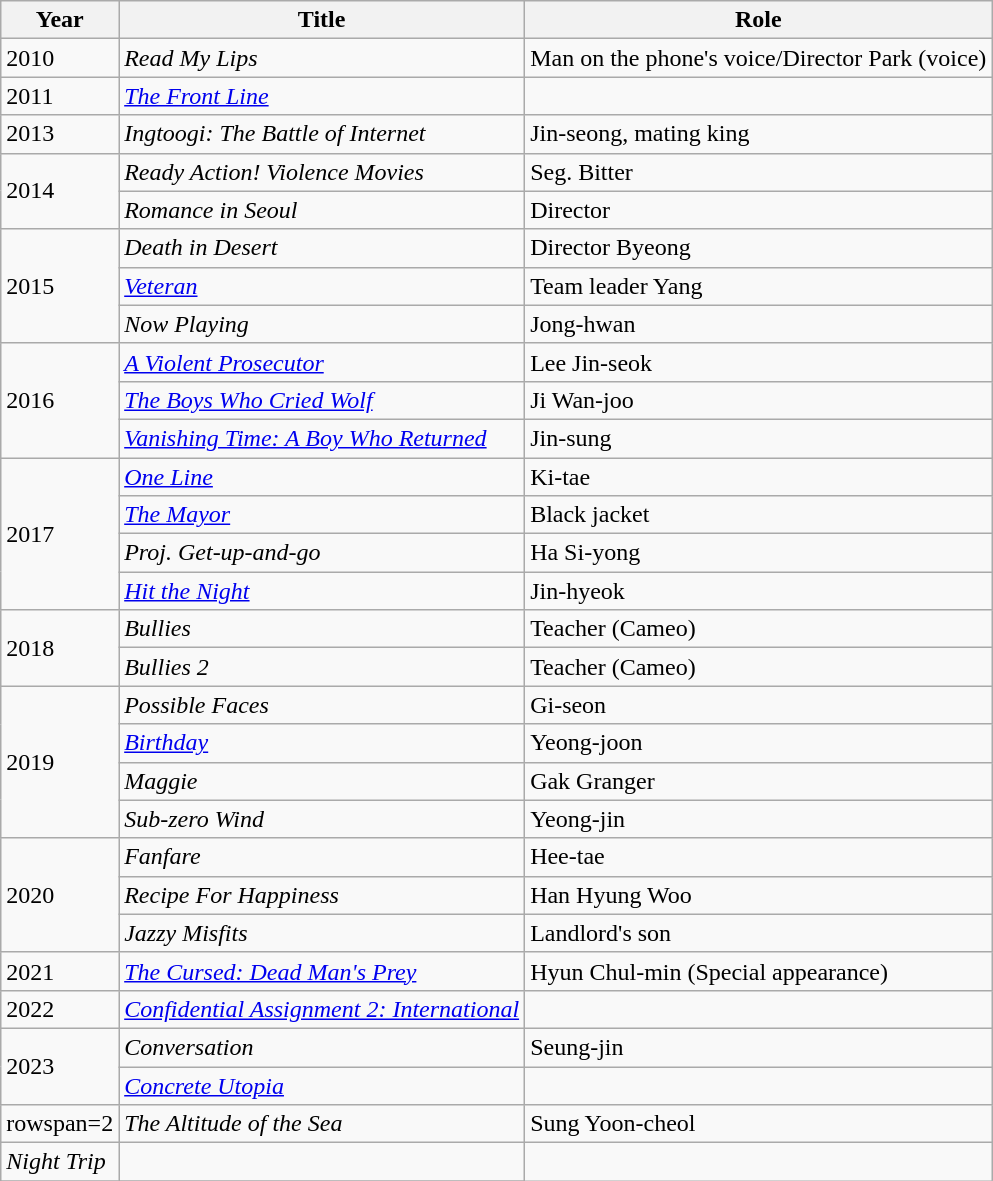<table class="wikitable">
<tr>
<th>Year</th>
<th>Title</th>
<th>Role</th>
</tr>
<tr>
<td>2010</td>
<td><em>Read My Lips</em></td>
<td>Man on the phone's voice/Director Park (voice)</td>
</tr>
<tr>
<td>2011</td>
<td><em><a href='#'>The Front Line</a></em></td>
<td></td>
</tr>
<tr>
<td>2013</td>
<td><em>Ingtoogi: The Battle of Internet</em></td>
<td>Jin-seong, mating king</td>
</tr>
<tr>
<td rowspan=2>2014</td>
<td><em>Ready Action! Violence Movies</em></td>
<td>Seg. Bitter</td>
</tr>
<tr>
<td><em>Romance in Seoul</em></td>
<td>Director</td>
</tr>
<tr>
<td rowspan=3>2015</td>
<td><em>Death in Desert</em></td>
<td>Director Byeong</td>
</tr>
<tr>
<td><em><a href='#'>Veteran</a></em></td>
<td>Team leader Yang</td>
</tr>
<tr>
<td><em>Now Playing</em></td>
<td>Jong-hwan</td>
</tr>
<tr>
<td rowspan=3>2016</td>
<td><em><a href='#'>A Violent Prosecutor</a></em></td>
<td>Lee Jin-seok</td>
</tr>
<tr>
<td><em><a href='#'>The Boys Who Cried Wolf</a></em></td>
<td>Ji Wan-joo</td>
</tr>
<tr>
<td><em><a href='#'>Vanishing Time: A Boy Who Returned</a></em></td>
<td>Jin-sung</td>
</tr>
<tr>
<td rowspan=4>2017</td>
<td><em><a href='#'>One Line</a></em></td>
<td>Ki-tae</td>
</tr>
<tr>
<td><em><a href='#'>The Mayor</a></em></td>
<td>Black jacket</td>
</tr>
<tr>
<td><em>Proj. Get-up-and-go</em></td>
<td>Ha Si-yong</td>
</tr>
<tr>
<td><em><a href='#'>Hit the Night</a></em></td>
<td>Jin-hyeok</td>
</tr>
<tr>
<td rowspan=2>2018</td>
<td><em>Bullies</em></td>
<td>Teacher (Cameo)</td>
</tr>
<tr>
<td><em>Bullies 2</em></td>
<td>Teacher (Cameo)</td>
</tr>
<tr>
<td rowspan=4>2019</td>
<td><em>Possible Faces</em></td>
<td>Gi-seon</td>
</tr>
<tr>
<td><em><a href='#'>Birthday</a></em></td>
<td>Yeong-joon</td>
</tr>
<tr>
<td><em>Maggie</em></td>
<td>Gak Granger</td>
</tr>
<tr>
<td><em>Sub-zero Wind</em></td>
<td>Yeong-jin</td>
</tr>
<tr>
<td rowspan=3>2020</td>
<td><em>Fanfare</em></td>
<td>Hee-tae</td>
</tr>
<tr>
<td><em>Recipe For Happiness</em></td>
<td>Han Hyung Woo</td>
</tr>
<tr>
<td><em>Jazzy Misfits</em></td>
<td>Landlord's son</td>
</tr>
<tr>
<td>2021</td>
<td><em><a href='#'>The Cursed: Dead Man's Prey</a></em></td>
<td>Hyun Chul-min (Special appearance) </td>
</tr>
<tr>
<td>2022</td>
<td><em><a href='#'>Confidential Assignment 2: International</a></em></td>
<td></td>
</tr>
<tr>
<td rowspan=2>2023</td>
<td><em>Conversation</em></td>
<td>Seung-jin</td>
</tr>
<tr>
<td><em><a href='#'>Concrete Utopia</a></em></td>
<td></td>
</tr>
<tr>
<td>rowspan=2 </td>
<td><em>The Altitude of the Sea</em></td>
<td>Sung Yoon-cheol</td>
</tr>
<tr>
<td><em>Night Trip</em></td>
<td></td>
</tr>
<tr>
</tr>
</table>
